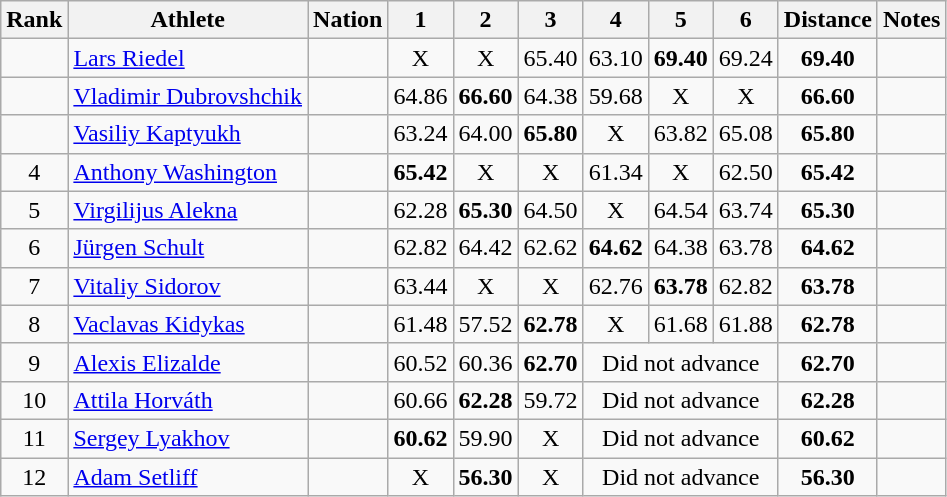<table class="wikitable sortable" style="text-align:center;">
<tr>
<th>Rank</th>
<th>Athlete</th>
<th>Nation</th>
<th>1</th>
<th>2</th>
<th>3</th>
<th>4</th>
<th>5</th>
<th>6</th>
<th>Distance</th>
<th>Notes</th>
</tr>
<tr>
<td></td>
<td align=left><a href='#'>Lars Riedel</a></td>
<td align=left></td>
<td data-sort-value=1.00>X</td>
<td data-sort-value=1.00>X</td>
<td>65.40</td>
<td>63.10</td>
<td><strong>69.40</strong> </td>
<td>69.24</td>
<td><strong>69.40</strong></td>
<td></td>
</tr>
<tr>
<td></td>
<td align=left><a href='#'>Vladimir Dubrovshchik</a></td>
<td align=left></td>
<td>64.86</td>
<td><strong>66.60</strong></td>
<td>64.38</td>
<td>59.68</td>
<td data-sort-value=1.00>X</td>
<td data-sort-value=1.00>X</td>
<td><strong>66.60</strong></td>
<td></td>
</tr>
<tr>
<td></td>
<td align=left><a href='#'>Vasiliy Kaptyukh</a></td>
<td align=left></td>
<td>63.24</td>
<td>64.00</td>
<td><strong>65.80</strong></td>
<td data-sort-value=1.00>X</td>
<td>63.82</td>
<td>65.08</td>
<td><strong>65.80</strong></td>
<td></td>
</tr>
<tr>
<td>4</td>
<td align=left><a href='#'>Anthony Washington</a></td>
<td align=left></td>
<td><strong>65.42</strong></td>
<td data-sort-value=1.00>X</td>
<td data-sort-value=1.00>X</td>
<td>61.34</td>
<td data-sort-value=1.00>X</td>
<td>62.50</td>
<td><strong>65.42</strong></td>
<td></td>
</tr>
<tr>
<td>5</td>
<td align=left><a href='#'>Virgilijus Alekna</a></td>
<td align=left></td>
<td>62.28</td>
<td><strong>65.30</strong></td>
<td>64.50</td>
<td data-sort-value=1.00>X</td>
<td>64.54</td>
<td>63.74</td>
<td><strong>65.30</strong></td>
<td></td>
</tr>
<tr>
<td>6</td>
<td align=left><a href='#'>Jürgen Schult</a></td>
<td align=left></td>
<td>62.82</td>
<td>64.42</td>
<td>62.62</td>
<td><strong>64.62</strong></td>
<td>64.38</td>
<td>63.78</td>
<td><strong>64.62</strong></td>
<td></td>
</tr>
<tr>
<td>7</td>
<td align=left><a href='#'>Vitaliy Sidorov</a></td>
<td align=left></td>
<td>63.44</td>
<td data-sort-value=1.00>X</td>
<td data-sort-value=1.00>X</td>
<td>62.76</td>
<td><strong>63.78</strong></td>
<td>62.82</td>
<td><strong>63.78</strong></td>
<td></td>
</tr>
<tr>
<td>8</td>
<td align=left><a href='#'>Vaclavas Kidykas</a></td>
<td align=left></td>
<td>61.48</td>
<td>57.52</td>
<td><strong>62.78</strong></td>
<td data-sort-value=1.00>X</td>
<td>61.68</td>
<td>61.88</td>
<td><strong>62.78</strong></td>
<td></td>
</tr>
<tr>
<td>9</td>
<td align=left><a href='#'>Alexis Elizalde</a></td>
<td align=left></td>
<td>60.52</td>
<td>60.36</td>
<td><strong>62.70</strong></td>
<td colspan=3 data-sort-value=0.00>Did not advance</td>
<td><strong>62.70</strong></td>
<td></td>
</tr>
<tr>
<td>10</td>
<td align=left><a href='#'>Attila Horváth</a></td>
<td align=left></td>
<td>60.66</td>
<td><strong>62.28</strong></td>
<td>59.72</td>
<td colspan=3 data-sort-value=0.00>Did not advance</td>
<td><strong>62.28</strong></td>
<td></td>
</tr>
<tr>
<td>11</td>
<td align=left><a href='#'>Sergey Lyakhov</a></td>
<td align=left></td>
<td><strong>60.62</strong></td>
<td>59.90</td>
<td data-sort-value=1.00>X</td>
<td colspan=3 data-sort-value=0.00>Did not advance</td>
<td><strong>60.62</strong></td>
<td></td>
</tr>
<tr>
<td>12</td>
<td align=left><a href='#'>Adam Setliff</a></td>
<td align=left></td>
<td data-sort-value=1.00>X</td>
<td><strong>56.30</strong></td>
<td data-sort-value=1.00>X</td>
<td colspan=3 data-sort-value=0.00>Did not advance</td>
<td><strong>56.30</strong></td>
<td></td>
</tr>
</table>
